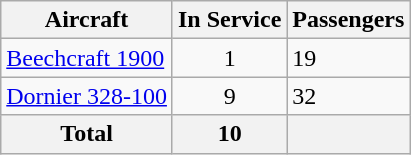<table class="wikitable">
<tr>
<th>Aircraft</th>
<th>In Service</th>
<th>Passengers</th>
</tr>
<tr>
<td><a href='#'>Beechcraft 1900</a></td>
<td align="center">1</td>
<td>19</td>
</tr>
<tr>
<td><a href='#'>Dornier 328-100</a></td>
<td align="center">9</td>
<td>32</td>
</tr>
<tr>
<th>Total</th>
<th>10</th>
<th></th>
</tr>
</table>
